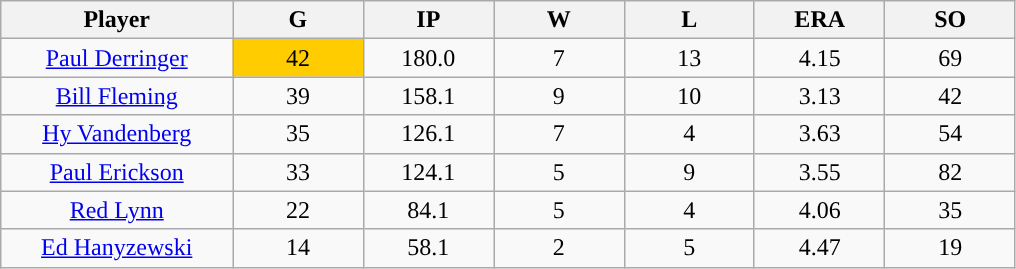<table class="wikitable sortable">
<tr>
<th bgcolor="#DDDDFF" width="16%">Player</th>
<th bgcolor="#DDDDFF" width="9%">G</th>
<th bgcolor="#DDDDFF" width="9%">IP</th>
<th bgcolor="#DDDDFF" width="9%">W</th>
<th bgcolor="#DDDDFF" width="9%">L</th>
<th bgcolor="#DDDDFF" width="9%">ERA</th>
<th bgcolor="#DDDDFF" width="9%">SO</th>
</tr>
<tr align="center">
<td><a href='#'>Paul Derringer</a></td>
<td style="background:#fc0;">42</td>
<td>180.0</td>
<td>7</td>
<td>13</td>
<td>4.15</td>
<td>69</td>
</tr>
<tr align=center>
<td><a href='#'>Bill Fleming</a></td>
<td>39</td>
<td>158.1</td>
<td>9</td>
<td>10</td>
<td>3.13</td>
<td>42</td>
</tr>
<tr align=center>
<td><a href='#'>Hy Vandenberg</a></td>
<td>35</td>
<td>126.1</td>
<td>7</td>
<td>4</td>
<td>3.63</td>
<td>54</td>
</tr>
<tr align=center>
<td><a href='#'>Paul Erickson</a></td>
<td>33</td>
<td>124.1</td>
<td>5</td>
<td>9</td>
<td>3.55</td>
<td>82</td>
</tr>
<tr align=center>
<td><a href='#'>Red Lynn</a></td>
<td>22</td>
<td>84.1</td>
<td>5</td>
<td>4</td>
<td>4.06</td>
<td>35</td>
</tr>
<tr align=center>
<td><a href='#'>Ed Hanyzewski</a></td>
<td>14</td>
<td>58.1</td>
<td>2</td>
<td>5</td>
<td>4.47</td>
<td>19</td>
</tr>
</table>
